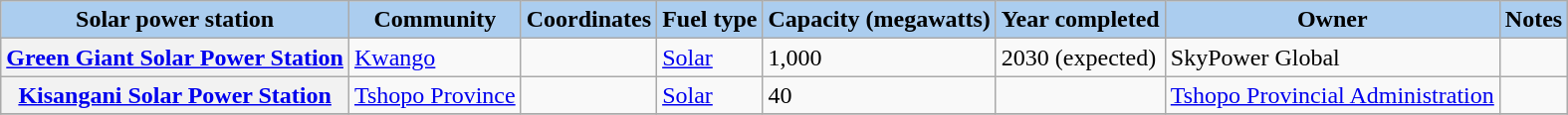<table class="wikitable sortable">
<tr>
<th style="background-color:#ABCDEF;">Solar power station</th>
<th style="background-color:#ABCDEF;">Community</th>
<th style="background-color:#ABCDEF;">Coordinates</th>
<th style="background-color:#ABCDEF;">Fuel type</th>
<th data-sort-type="number" style="background-color:#ABCDEF;">Capacity (megawatts)</th>
<th style="background-color:#ABCDEF;">Year completed</th>
<th style="background-color:#ABCDEF;">Owner</th>
<th style="background-color:#ABCDEF;">Notes</th>
</tr>
<tr>
<th><a href='#'>Green Giant Solar Power Station</a></th>
<td><a href='#'>Kwango</a></td>
<td></td>
<td><a href='#'>Solar</a></td>
<td>1,000</td>
<td>2030 (expected)</td>
<td>SkyPower Global</td>
<td></td>
</tr>
<tr>
<th><a href='#'>Kisangani Solar Power Station</a></th>
<td><a href='#'>Tshopo Province</a></td>
<td></td>
<td><a href='#'>Solar</a></td>
<td>40</td>
<td></td>
<td><a href='#'>Tshopo Provincial Administration</a></td>
<td></td>
</tr>
<tr>
</tr>
</table>
